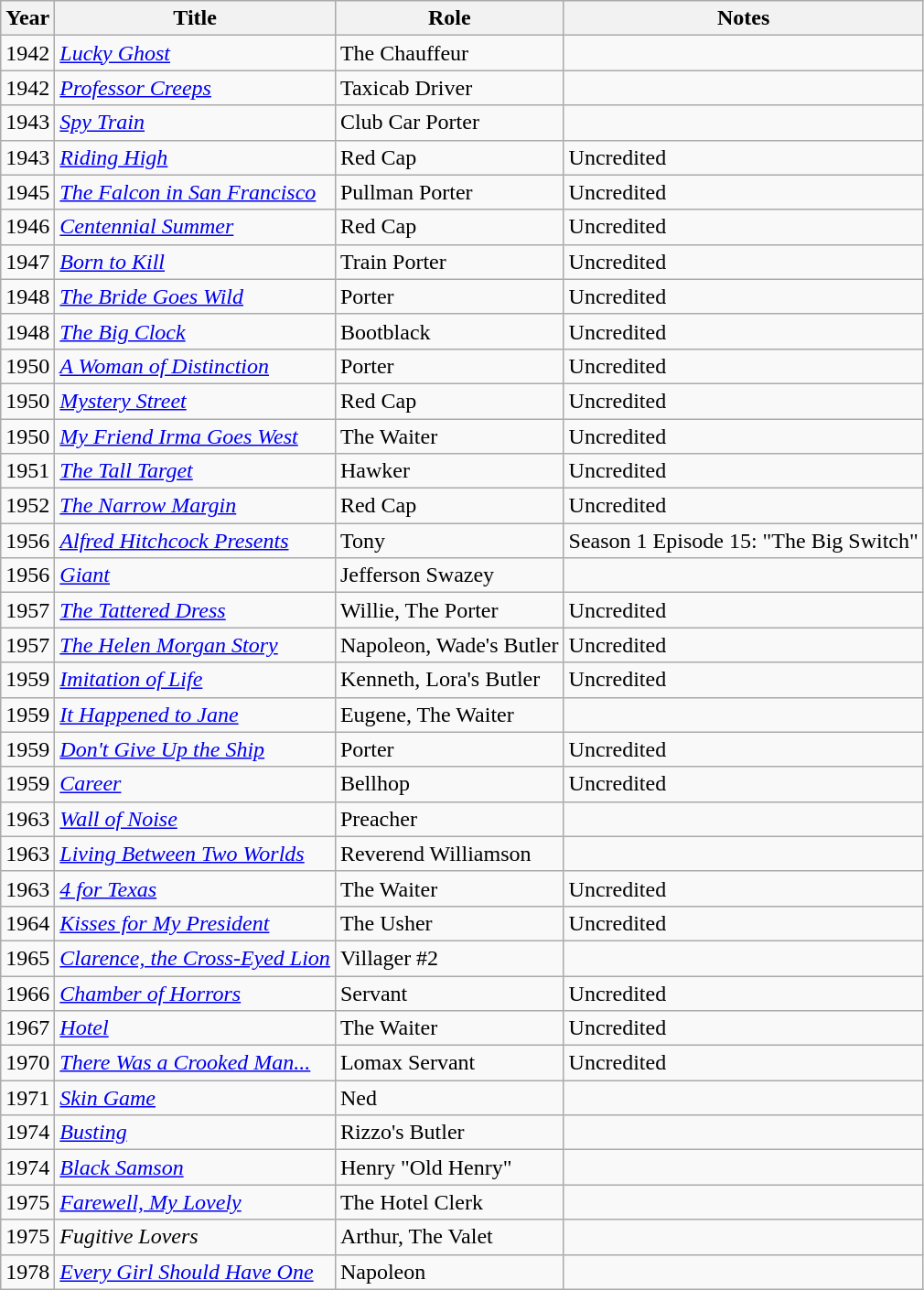<table class="wikitable">
<tr>
<th>Year</th>
<th>Title</th>
<th>Role</th>
<th>Notes</th>
</tr>
<tr>
<td>1942</td>
<td><em><a href='#'>Lucky Ghost</a></em></td>
<td>The Chauffeur</td>
<td></td>
</tr>
<tr>
<td>1942</td>
<td><em><a href='#'>Professor Creeps</a></em></td>
<td>Taxicab Driver</td>
<td></td>
</tr>
<tr>
<td>1943</td>
<td><em><a href='#'>Spy Train</a></em></td>
<td>Club Car Porter</td>
<td></td>
</tr>
<tr>
<td>1943</td>
<td><em><a href='#'>Riding High</a></em></td>
<td>Red Cap</td>
<td>Uncredited</td>
</tr>
<tr>
<td>1945</td>
<td><em><a href='#'>The Falcon in San Francisco</a></em></td>
<td>Pullman Porter</td>
<td>Uncredited</td>
</tr>
<tr>
<td>1946</td>
<td><em><a href='#'>Centennial Summer</a></em></td>
<td>Red Cap</td>
<td>Uncredited</td>
</tr>
<tr>
<td>1947</td>
<td><em><a href='#'>Born to Kill</a></em></td>
<td>Train Porter</td>
<td>Uncredited</td>
</tr>
<tr>
<td>1948</td>
<td><em><a href='#'>The Bride Goes Wild</a></em></td>
<td>Porter</td>
<td>Uncredited</td>
</tr>
<tr>
<td>1948</td>
<td><em><a href='#'>The Big Clock</a></em></td>
<td>Bootblack</td>
<td>Uncredited</td>
</tr>
<tr>
<td>1950</td>
<td><em><a href='#'>A Woman of Distinction</a></em></td>
<td>Porter</td>
<td>Uncredited</td>
</tr>
<tr>
<td>1950</td>
<td><em><a href='#'>Mystery Street</a></em></td>
<td>Red Cap</td>
<td>Uncredited</td>
</tr>
<tr>
<td>1950</td>
<td><em><a href='#'>My Friend Irma Goes West</a></em></td>
<td>The Waiter</td>
<td>Uncredited</td>
</tr>
<tr>
<td>1951</td>
<td><em><a href='#'>The Tall Target</a></em></td>
<td>Hawker</td>
<td>Uncredited</td>
</tr>
<tr>
<td>1952</td>
<td><em><a href='#'>The Narrow Margin</a></em></td>
<td>Red Cap</td>
<td>Uncredited</td>
</tr>
<tr>
<td>1956</td>
<td><em><a href='#'>Alfred Hitchcock Presents</a></em></td>
<td>Tony</td>
<td>Season 1 Episode 15: "The Big Switch"</td>
</tr>
<tr>
<td>1956</td>
<td><em><a href='#'>Giant</a></em></td>
<td>Jefferson Swazey</td>
<td></td>
</tr>
<tr>
<td>1957</td>
<td><em><a href='#'>The Tattered Dress</a></em></td>
<td>Willie, The Porter</td>
<td>Uncredited</td>
</tr>
<tr>
<td>1957</td>
<td><em><a href='#'>The Helen Morgan Story</a></em></td>
<td>Napoleon, Wade's Butler</td>
<td>Uncredited</td>
</tr>
<tr>
<td>1959</td>
<td><em><a href='#'>Imitation of Life</a></em></td>
<td>Kenneth, Lora's Butler</td>
<td>Uncredited</td>
</tr>
<tr>
<td>1959</td>
<td><em><a href='#'>It Happened to Jane</a></em></td>
<td>Eugene, The Waiter</td>
<td></td>
</tr>
<tr>
<td>1959</td>
<td><em><a href='#'>Don't Give Up the Ship</a></em></td>
<td>Porter</td>
<td>Uncredited</td>
</tr>
<tr>
<td>1959</td>
<td><em><a href='#'>Career</a></em></td>
<td>Bellhop</td>
<td>Uncredited</td>
</tr>
<tr>
<td>1963</td>
<td><em><a href='#'>Wall of Noise</a></em></td>
<td>Preacher</td>
<td></td>
</tr>
<tr>
<td>1963</td>
<td><em><a href='#'>Living Between Two Worlds</a></em></td>
<td>Reverend Williamson</td>
<td></td>
</tr>
<tr>
<td>1963</td>
<td><em><a href='#'>4 for Texas</a></em></td>
<td>The Waiter</td>
<td>Uncredited</td>
</tr>
<tr>
<td>1964</td>
<td><em><a href='#'>Kisses for My President</a></em></td>
<td>The Usher</td>
<td>Uncredited</td>
</tr>
<tr>
<td>1965</td>
<td><em><a href='#'>Clarence, the Cross-Eyed Lion</a></em></td>
<td>Villager #2</td>
<td></td>
</tr>
<tr>
<td>1966</td>
<td><em><a href='#'>Chamber of Horrors</a></em></td>
<td>Servant</td>
<td>Uncredited</td>
</tr>
<tr>
<td>1967</td>
<td><em><a href='#'>Hotel</a></em></td>
<td>The Waiter</td>
<td>Uncredited</td>
</tr>
<tr>
<td>1970</td>
<td><em><a href='#'>There Was a Crooked Man...</a></em></td>
<td>Lomax Servant</td>
<td>Uncredited</td>
</tr>
<tr>
<td>1971</td>
<td><em><a href='#'>Skin Game</a></em></td>
<td>Ned</td>
<td></td>
</tr>
<tr>
<td>1974</td>
<td><em><a href='#'>Busting</a></em></td>
<td>Rizzo's Butler</td>
<td></td>
</tr>
<tr>
<td>1974</td>
<td><em><a href='#'>Black Samson</a></em></td>
<td>Henry "Old Henry"</td>
<td></td>
</tr>
<tr>
<td>1975</td>
<td><em><a href='#'>Farewell, My Lovely</a></em></td>
<td>The Hotel Clerk</td>
<td></td>
</tr>
<tr>
<td>1975</td>
<td><em>Fugitive Lovers</em></td>
<td>Arthur, The Valet</td>
<td></td>
</tr>
<tr>
<td>1978</td>
<td><em><a href='#'>Every Girl Should Have One</a></em></td>
<td>Napoleon</td>
<td></td>
</tr>
</table>
